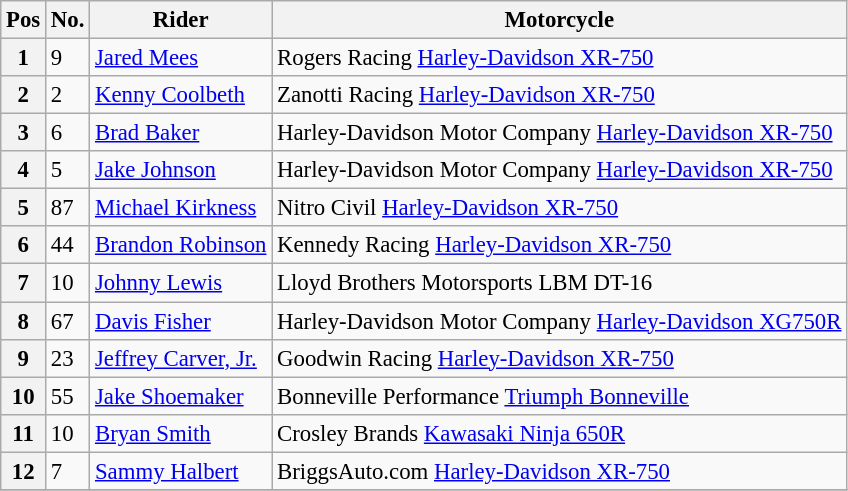<table class="wikitable" style="font-size:95%">
<tr>
<th>Pos</th>
<th>No.</th>
<th>Rider</th>
<th>Motorcycle</th>
</tr>
<tr>
<th>1</th>
<td>9</td>
<td> <a href='#'>Jared Mees</a></td>
<td>Rogers Racing <a href='#'>Harley-Davidson XR-750</a></td>
</tr>
<tr>
<th>2</th>
<td>2</td>
<td> <a href='#'>Kenny Coolbeth</a></td>
<td>Zanotti Racing <a href='#'>Harley-Davidson XR-750</a></td>
</tr>
<tr>
<th>3</th>
<td>6</td>
<td> <a href='#'>Brad Baker</a></td>
<td>Harley-Davidson Motor Company <a href='#'>Harley-Davidson XR-750</a></td>
</tr>
<tr>
<th>4</th>
<td>5</td>
<td> <a href='#'>Jake Johnson</a></td>
<td>Harley-Davidson Motor Company <a href='#'>Harley-Davidson XR-750</a></td>
</tr>
<tr>
<th>5</th>
<td>87</td>
<td> <a href='#'>Michael Kirkness</a></td>
<td>Nitro Civil <a href='#'>Harley-Davidson XR-750</a></td>
</tr>
<tr>
<th>6</th>
<td>44</td>
<td> <a href='#'>Brandon Robinson</a></td>
<td>Kennedy Racing <a href='#'>Harley-Davidson XR-750</a></td>
</tr>
<tr>
<th>7</th>
<td>10</td>
<td> <a href='#'>Johnny Lewis</a></td>
<td>Lloyd Brothers Motorsports LBM DT-16</td>
</tr>
<tr>
<th>8</th>
<td>67</td>
<td> <a href='#'>Davis Fisher</a></td>
<td>Harley-Davidson Motor Company <a href='#'>Harley-Davidson XG750R</a></td>
</tr>
<tr>
<th>9</th>
<td>23</td>
<td> <a href='#'>Jeffrey Carver, Jr.</a></td>
<td>Goodwin Racing <a href='#'>Harley-Davidson XR-750</a></td>
</tr>
<tr>
<th>10</th>
<td>55</td>
<td> <a href='#'>Jake Shoemaker</a></td>
<td>Bonneville Performance <a href='#'>Triumph Bonneville</a></td>
</tr>
<tr>
<th>11</th>
<td>10</td>
<td> <a href='#'>Bryan Smith</a></td>
<td>Crosley Brands <a href='#'>Kawasaki Ninja 650R</a></td>
</tr>
<tr>
<th>12</th>
<td>7</td>
<td> <a href='#'>Sammy Halbert</a></td>
<td>BriggsAuto.com <a href='#'>Harley-Davidson XR-750</a></td>
</tr>
<tr>
</tr>
</table>
